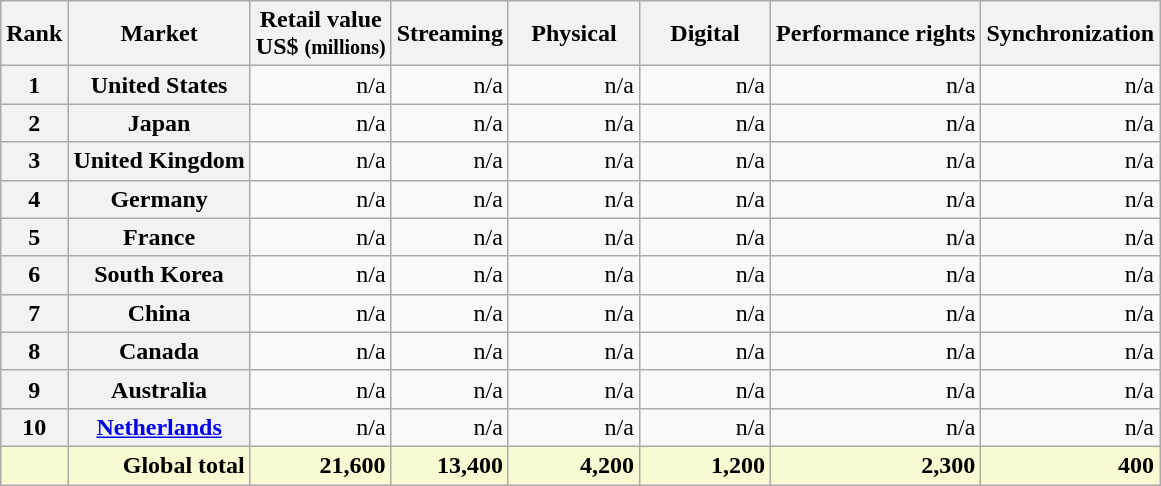<table class="wikitable plainrowheaders sortable" style="text-align:right;">
<tr>
<th scope="col">Rank</th>
<th scope="col">Market</th>
<th scope="col">Retail value<br>US$ <small>(millions)</small></th>
<th scope="col">Streaming</th>
<th scope="col" style="width:5em;">Physical</th>
<th scope="col" style="width:5em;">Digital</th>
<th scope="col">Performance rights</th>
<th scope="col">Synchronization</th>
</tr>
<tr>
<th>1</th>
<th scope="row">United States</th>
<td>n/a</td>
<td>n/a</td>
<td>n/a</td>
<td>n/a</td>
<td>n/a</td>
<td>n/a</td>
</tr>
<tr>
<th>2</th>
<th scope="row">Japan</th>
<td>n/a</td>
<td>n/a</td>
<td>n/a</td>
<td>n/a</td>
<td>n/a</td>
<td>n/a</td>
</tr>
<tr>
<th>3</th>
<th scope="row">United Kingdom</th>
<td>n/a</td>
<td>n/a</td>
<td>n/a</td>
<td>n/a</td>
<td>n/a</td>
<td>n/a</td>
</tr>
<tr>
<th>4</th>
<th scope="row">Germany</th>
<td>n/a</td>
<td>n/a</td>
<td>n/a</td>
<td>n/a</td>
<td>n/a</td>
<td>n/a</td>
</tr>
<tr>
<th>5</th>
<th scope="row">France</th>
<td>n/a</td>
<td>n/a</td>
<td>n/a</td>
<td>n/a</td>
<td>n/a</td>
<td>n/a</td>
</tr>
<tr>
<th>6</th>
<th scope="row">South Korea</th>
<td>n/a</td>
<td>n/a</td>
<td>n/a</td>
<td>n/a</td>
<td>n/a</td>
<td>n/a</td>
</tr>
<tr>
<th>7</th>
<th scope="row">China</th>
<td>n/a</td>
<td>n/a</td>
<td>n/a</td>
<td>n/a</td>
<td>n/a</td>
<td>n/a</td>
</tr>
<tr>
<th>8</th>
<th scope="row">Canada</th>
<td>n/a</td>
<td>n/a</td>
<td>n/a</td>
<td>n/a</td>
<td>n/a</td>
<td>n/a</td>
</tr>
<tr>
<th>9</th>
<th scope="row">Australia</th>
<td>n/a</td>
<td>n/a</td>
<td>n/a</td>
<td>n/a</td>
<td>n/a</td>
<td>n/a</td>
</tr>
<tr>
<th>10</th>
<th scope="row"><a href='#'>Netherlands</a></th>
<td>n/a</td>
<td>n/a</td>
<td>n/a</td>
<td>n/a</td>
<td>n/a</td>
<td>n/a</td>
</tr>
<tr class="sortbottom" style="background-color:#FAFAD2; font-weight:bold;">
<td></td>
<td>Global total</td>
<td>21,600</td>
<td>13,400</td>
<td>4,200</td>
<td>1,200</td>
<td>2,300</td>
<td>400</td>
</tr>
</table>
